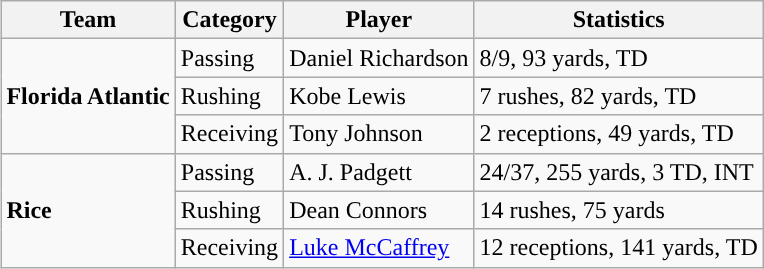<table class="wikitable" style="float: right;">
<tr>
<th>Team</th>
<th>Category</th>
<th>Player</th>
<th>Statistics</th>
</tr>
<tr>
<td rowspan=3><strong>Florida Atlantic</strong></td>
<td>Passing</td>
<td>Daniel Richardson</td>
<td>8/9, 93 yards, TD</td>
</tr>
<tr>
<td>Rushing</td>
<td>Kobe Lewis</td>
<td>7 rushes, 82 yards, TD</td>
</tr>
<tr>
<td>Receiving</td>
<td>Tony Johnson</td>
<td>2 receptions, 49 yards, TD</td>
</tr>
<tr>
<td rowspan=3><strong>Rice</strong></td>
<td>Passing</td>
<td>A. J. Padgett</td>
<td>24/37, 255 yards, 3 TD, INT</td>
</tr>
<tr>
<td>Rushing</td>
<td>Dean Connors</td>
<td>14 rushes, 75 yards</td>
</tr>
<tr>
<td>Receiving</td>
<td><a href='#'>Luke McCaffrey</a></td>
<td>12 receptions, 141 yards, TD</td>
</tr>
</table>
